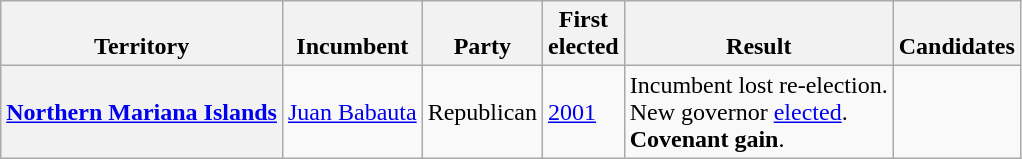<table class="wikitable sortable">
<tr valign=bottom>
<th>Territory</th>
<th>Incumbent</th>
<th>Party</th>
<th>First<br>elected</th>
<th>Result</th>
<th>Candidates</th>
</tr>
<tr>
<th><a href='#'>Northern Mariana Islands</a></th>
<td><a href='#'>Juan Babauta</a></td>
<td>Republican</td>
<td><a href='#'>2001</a></td>
<td>Incumbent lost re-election.<br>New governor <a href='#'>elected</a>.<br><strong>Covenant gain</strong>.</td>
<td nowrap></td>
</tr>
</table>
